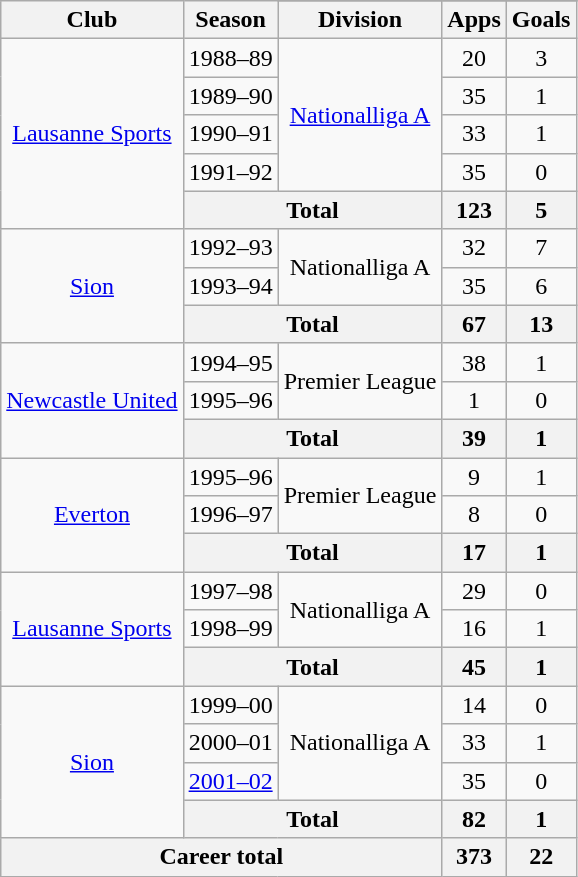<table class="wikitable" style="text-align:center">
<tr>
<th rowspan="2">Club</th>
<th rowspan="2">Season</th>
</tr>
<tr>
<th>Division</th>
<th>Apps</th>
<th>Goals</th>
</tr>
<tr>
<td rowspan="5"><a href='#'>Lausanne Sports</a></td>
<td>1988–89</td>
<td rowspan="4"><a href='#'>Nationalliga A</a></td>
<td>20</td>
<td>3</td>
</tr>
<tr>
<td>1989–90</td>
<td>35</td>
<td>1</td>
</tr>
<tr>
<td>1990–91</td>
<td>33</td>
<td>1</td>
</tr>
<tr>
<td>1991–92</td>
<td>35</td>
<td>0</td>
</tr>
<tr>
<th colspan="2">Total</th>
<th>123</th>
<th>5</th>
</tr>
<tr>
<td rowspan="3"><a href='#'>Sion</a></td>
<td>1992–93</td>
<td rowspan="2">Nationalliga A</td>
<td>32</td>
<td>7</td>
</tr>
<tr>
<td>1993–94</td>
<td>35</td>
<td>6</td>
</tr>
<tr>
<th colspan="2">Total</th>
<th>67</th>
<th>13</th>
</tr>
<tr>
<td rowspan="3"><a href='#'>Newcastle United</a></td>
<td>1994–95</td>
<td rowspan="2">Premier League</td>
<td>38</td>
<td>1</td>
</tr>
<tr>
<td>1995–96</td>
<td>1</td>
<td>0</td>
</tr>
<tr>
<th colspan="2">Total</th>
<th>39</th>
<th>1</th>
</tr>
<tr>
<td rowspan="3"><a href='#'>Everton</a></td>
<td>1995–96</td>
<td rowspan="2">Premier League</td>
<td>9</td>
<td>1</td>
</tr>
<tr>
<td>1996–97</td>
<td>8</td>
<td>0</td>
</tr>
<tr>
<th colspan="2">Total</th>
<th>17</th>
<th>1</th>
</tr>
<tr>
<td rowspan="3"><a href='#'>Lausanne Sports</a></td>
<td>1997–98</td>
<td rowspan="2">Nationalliga A</td>
<td>29</td>
<td>0</td>
</tr>
<tr>
<td>1998–99</td>
<td>16</td>
<td>1</td>
</tr>
<tr>
<th colspan="2">Total</th>
<th>45</th>
<th>1</th>
</tr>
<tr>
<td rowspan="4"><a href='#'>Sion</a></td>
<td>1999–00</td>
<td rowspan="3">Nationalliga A</td>
<td>14</td>
<td>0</td>
</tr>
<tr>
<td>2000–01</td>
<td>33</td>
<td>1</td>
</tr>
<tr>
<td><a href='#'>2001–02</a></td>
<td>35</td>
<td>0</td>
</tr>
<tr>
<th colspan="2">Total</th>
<th>82</th>
<th>1</th>
</tr>
<tr>
<th colspan="3">Career total</th>
<th>373</th>
<th>22</th>
</tr>
</table>
